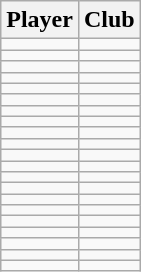<table class="wikitable sortable plainrowheaders" style="text-align:center;">
<tr>
<th>Player</th>
<th>Club</th>
</tr>
<tr>
<td></td>
<td></td>
</tr>
<tr>
<td></td>
<td></td>
</tr>
<tr>
<td></td>
<td></td>
</tr>
<tr>
<td></td>
<td></td>
</tr>
<tr>
<td></td>
<td></td>
</tr>
<tr>
<td></td>
<td></td>
</tr>
<tr>
<td></td>
<td></td>
</tr>
<tr>
<td></td>
<td></td>
</tr>
<tr>
<td></td>
<td></td>
</tr>
<tr>
<td></td>
<td></td>
</tr>
<tr>
<td></td>
<td></td>
</tr>
<tr>
<td></td>
<td></td>
</tr>
<tr>
<td></td>
<td></td>
</tr>
<tr>
<td></td>
<td></td>
</tr>
<tr>
<td></td>
<td></td>
</tr>
<tr>
<td></td>
<td></td>
</tr>
<tr>
<td></td>
<td></td>
</tr>
<tr>
<td></td>
<td></td>
</tr>
<tr>
<td></td>
<td></td>
</tr>
<tr>
<td></td>
<td></td>
</tr>
<tr>
<td></td>
<td></td>
</tr>
</table>
